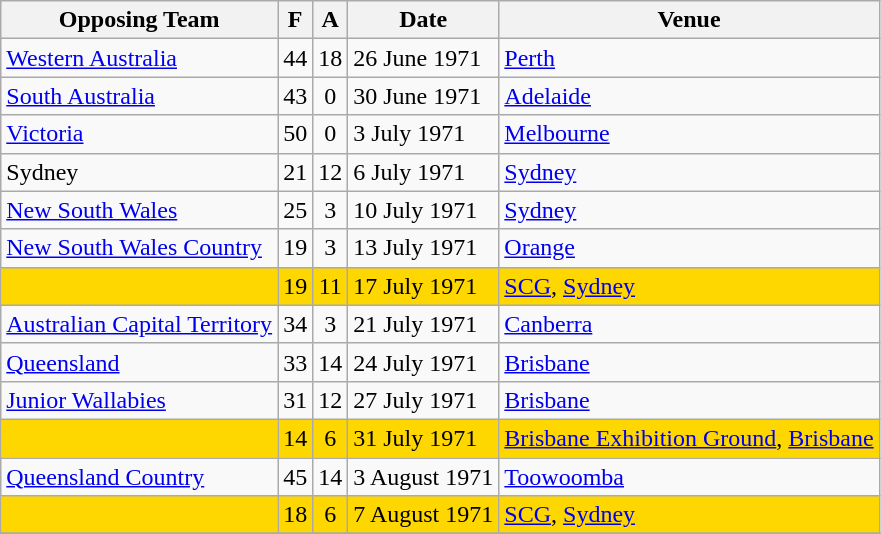<table class=wikitable>
<tr>
<th>Opposing Team</th>
<th>F</th>
<th>A</th>
<th>Date</th>
<th>Venue</th>
</tr>
<tr>
<td> <a href='#'>Western Australia</a></td>
<td align=center>44</td>
<td align=center>18</td>
<td>26 June 1971</td>
<td><a href='#'>Perth</a></td>
</tr>
<tr>
<td> <a href='#'>South Australia</a></td>
<td align=center>43</td>
<td align=center>0</td>
<td>30 June 1971</td>
<td><a href='#'>Adelaide</a></td>
</tr>
<tr>
<td> <a href='#'>Victoria</a></td>
<td align=center>50</td>
<td align=center>0</td>
<td>3 July 1971</td>
<td><a href='#'>Melbourne</a></td>
</tr>
<tr>
<td> Sydney</td>
<td align=center>21</td>
<td align=center>12</td>
<td>6 July 1971</td>
<td><a href='#'>Sydney</a></td>
</tr>
<tr>
<td> <a href='#'>New South Wales</a></td>
<td align=center>25</td>
<td align=center>3</td>
<td>10 July 1971</td>
<td><a href='#'>Sydney</a></td>
</tr>
<tr>
<td> <a href='#'>New South Wales Country</a></td>
<td align=center>19</td>
<td align=center>3</td>
<td>13 July 1971</td>
<td><a href='#'>Orange</a></td>
</tr>
<tr bgcolor=Gold>
<td></td>
<td align=center>19</td>
<td align=center>11</td>
<td>17 July 1971</td>
<td><a href='#'>SCG</a>, <a href='#'>Sydney</a></td>
</tr>
<tr>
<td> <a href='#'>Australian Capital Territory</a></td>
<td align=center>34</td>
<td align=center>3</td>
<td>21 July 1971</td>
<td><a href='#'>Canberra</a></td>
</tr>
<tr>
<td> <a href='#'>Queensland</a></td>
<td align=center>33</td>
<td align=center>14</td>
<td>24 July 1971</td>
<td><a href='#'>Brisbane</a></td>
</tr>
<tr>
<td> <a href='#'>Junior Wallabies</a></td>
<td align=center>31</td>
<td align=center>12</td>
<td>27 July 1971</td>
<td><a href='#'>Brisbane</a></td>
</tr>
<tr bgcolor=Gold>
<td></td>
<td align=center>14</td>
<td align=center>6</td>
<td>31 July 1971</td>
<td><a href='#'>Brisbane Exhibition Ground</a>, <a href='#'>Brisbane</a></td>
</tr>
<tr>
<td> <a href='#'>Queensland Country</a></td>
<td align=center>45</td>
<td align=center>14</td>
<td>3 August 1971</td>
<td><a href='#'>Toowoomba</a></td>
</tr>
<tr bgcolor=Gold>
<td></td>
<td align=center>18</td>
<td align=center>6</td>
<td>7 August 1971</td>
<td><a href='#'>SCG</a>, <a href='#'>Sydney</a></td>
</tr>
<tr>
</tr>
</table>
